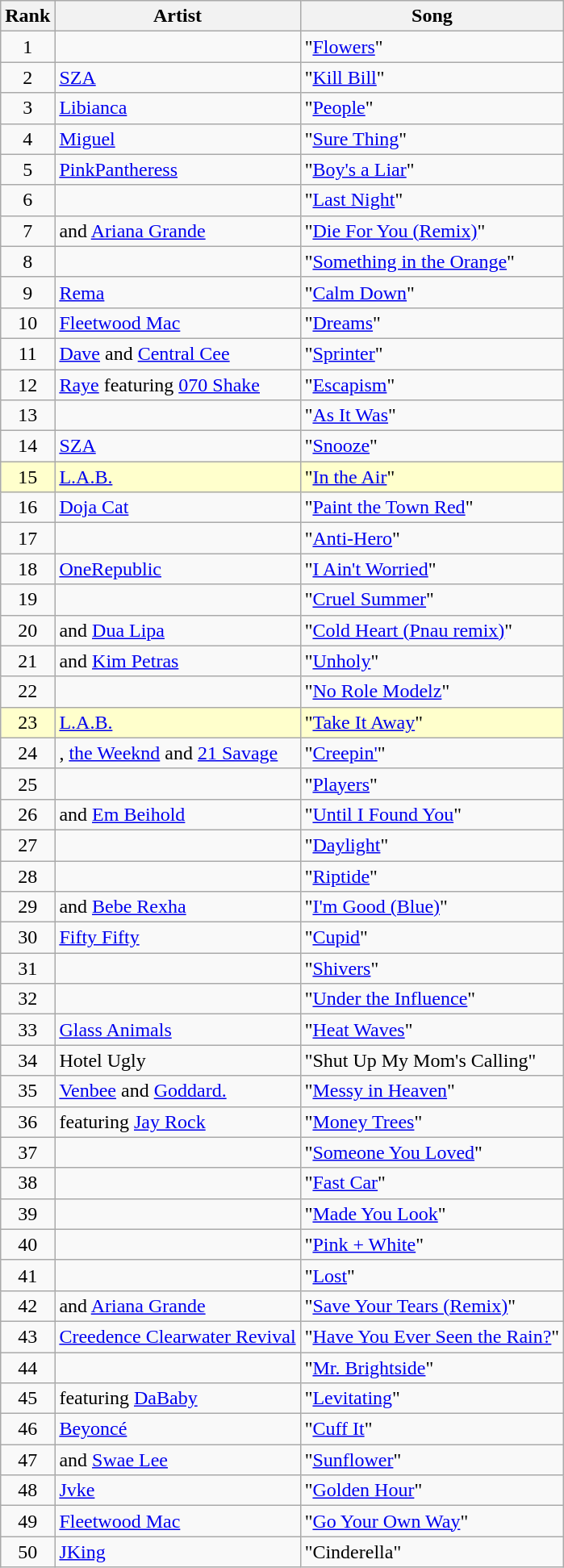<table class="wikitable sortable">
<tr>
<th>Rank</th>
<th>Artist</th>
<th>Song</th>
</tr>
<tr>
<td align="center">1</td>
<td></td>
<td>"<a href='#'>Flowers</a>"</td>
</tr>
<tr>
<td align="center">2</td>
<td><a href='#'>SZA</a></td>
<td>"<a href='#'>Kill Bill</a>"</td>
</tr>
<tr>
<td align="center">3</td>
<td><a href='#'>Libianca</a></td>
<td>"<a href='#'>People</a>"</td>
</tr>
<tr>
<td align="center">4</td>
<td><a href='#'>Miguel</a></td>
<td>"<a href='#'>Sure Thing</a>"</td>
</tr>
<tr>
<td align="center">5</td>
<td><a href='#'>PinkPantheress</a></td>
<td>"<a href='#'>Boy's a Liar</a>"</td>
</tr>
<tr>
<td align="center">6</td>
<td></td>
<td>"<a href='#'>Last Night</a>"</td>
</tr>
<tr>
<td align="center">7</td>
<td> and <a href='#'>Ariana Grande</a></td>
<td>"<a href='#'>Die For You (Remix)</a>"</td>
</tr>
<tr>
<td align="center">8</td>
<td></td>
<td>"<a href='#'>Something in the Orange</a>"</td>
</tr>
<tr>
<td align="center">9</td>
<td><a href='#'>Rema</a></td>
<td>"<a href='#'>Calm Down</a>"</td>
</tr>
<tr>
<td align="center">10</td>
<td><a href='#'>Fleetwood Mac</a></td>
<td>"<a href='#'>Dreams</a>"</td>
</tr>
<tr>
<td align="center">11</td>
<td><a href='#'>Dave</a> and <a href='#'>Central Cee</a></td>
<td>"<a href='#'>Sprinter</a>"</td>
</tr>
<tr>
<td align="center">12</td>
<td><a href='#'>Raye</a> featuring <a href='#'>070 Shake</a></td>
<td>"<a href='#'>Escapism</a>"</td>
</tr>
<tr>
<td align="center">13</td>
<td></td>
<td>"<a href='#'>As It Was</a>"</td>
</tr>
<tr>
<td align="center">14</td>
<td><a href='#'>SZA</a></td>
<td>"<a href='#'>Snooze</a>"</td>
</tr>
<tr bgcolor="#FFFFCC">
<td align="center">15</td>
<td><a href='#'>L.A.B.</a></td>
<td>"<a href='#'>In the Air</a>"</td>
</tr>
<tr>
<td align="center">16</td>
<td><a href='#'>Doja Cat</a></td>
<td>"<a href='#'>Paint the Town Red</a>"</td>
</tr>
<tr>
<td align="center">17</td>
<td></td>
<td>"<a href='#'>Anti-Hero</a>"</td>
</tr>
<tr>
<td align="center">18</td>
<td><a href='#'>OneRepublic</a></td>
<td>"<a href='#'>I Ain't Worried</a>"</td>
</tr>
<tr>
<td align="center">19</td>
<td></td>
<td>"<a href='#'>Cruel Summer</a>"</td>
</tr>
<tr>
<td align="center">20</td>
<td> and <a href='#'>Dua Lipa</a></td>
<td>"<a href='#'>Cold Heart (Pnau remix)</a>"</td>
</tr>
<tr>
<td align="center">21</td>
<td> and <a href='#'>Kim Petras</a></td>
<td>"<a href='#'>Unholy</a>"</td>
</tr>
<tr>
<td align="center">22</td>
<td></td>
<td>"<a href='#'>No Role Modelz</a>"</td>
</tr>
<tr bgcolor="#FFFFCC">
<td align="center">23</td>
<td><a href='#'>L.A.B.</a></td>
<td>"<a href='#'>Take It Away</a>"</td>
</tr>
<tr>
<td align="center">24</td>
<td>, <a href='#'>the Weeknd</a> and <a href='#'>21 Savage</a></td>
<td>"<a href='#'>Creepin'</a>"</td>
</tr>
<tr>
<td align="center">25</td>
<td></td>
<td>"<a href='#'>Players</a>"</td>
</tr>
<tr>
<td align="center">26</td>
<td> and <a href='#'>Em Beihold</a></td>
<td>"<a href='#'>Until I Found You</a>"</td>
</tr>
<tr>
<td align="center">27</td>
<td></td>
<td>"<a href='#'>Daylight</a>"</td>
</tr>
<tr>
<td align="center">28</td>
<td></td>
<td>"<a href='#'>Riptide</a>"</td>
</tr>
<tr>
<td align="center">29</td>
<td> and <a href='#'>Bebe Rexha</a></td>
<td>"<a href='#'>I'm Good (Blue)</a>"</td>
</tr>
<tr>
<td align="center">30</td>
<td><a href='#'>Fifty Fifty</a></td>
<td>"<a href='#'>Cupid</a>"</td>
</tr>
<tr>
<td align="center">31</td>
<td></td>
<td>"<a href='#'>Shivers</a>"</td>
</tr>
<tr>
<td align="center">32</td>
<td></td>
<td>"<a href='#'>Under the Influence</a>"</td>
</tr>
<tr>
<td align="center">33</td>
<td><a href='#'>Glass Animals</a></td>
<td>"<a href='#'>Heat Waves</a>"</td>
</tr>
<tr>
<td align="center">34</td>
<td>Hotel Ugly</td>
<td>"Shut Up My Mom's Calling"</td>
</tr>
<tr>
<td align="center">35</td>
<td><a href='#'>Venbee</a> and <a href='#'>Goddard.</a></td>
<td>"<a href='#'>Messy in Heaven</a>"</td>
</tr>
<tr>
<td align="center">36</td>
<td> featuring <a href='#'>Jay Rock</a></td>
<td>"<a href='#'>Money Trees</a>"</td>
</tr>
<tr>
<td align="center">37</td>
<td></td>
<td>"<a href='#'>Someone You Loved</a>"</td>
</tr>
<tr>
<td align="center">38</td>
<td></td>
<td>"<a href='#'>Fast Car</a>"</td>
</tr>
<tr>
<td align="center">39</td>
<td></td>
<td>"<a href='#'>Made You Look</a>"</td>
</tr>
<tr>
<td align="center">40</td>
<td></td>
<td>"<a href='#'>Pink + White</a>"</td>
</tr>
<tr>
<td align="center">41</td>
<td></td>
<td>"<a href='#'>Lost</a>"</td>
</tr>
<tr>
<td align="center">42</td>
<td> and <a href='#'>Ariana Grande</a></td>
<td>"<a href='#'>Save Your Tears (Remix)</a>"</td>
</tr>
<tr>
<td align="center">43</td>
<td><a href='#'>Creedence Clearwater Revival</a></td>
<td>"<a href='#'>Have You Ever Seen the Rain?</a>"</td>
</tr>
<tr>
<td align="center">44</td>
<td></td>
<td>"<a href='#'>Mr. Brightside</a>"</td>
</tr>
<tr>
<td align="center">45</td>
<td> featuring <a href='#'>DaBaby</a></td>
<td>"<a href='#'>Levitating</a>"</td>
</tr>
<tr>
<td align="center">46</td>
<td><a href='#'>Beyoncé</a></td>
<td>"<a href='#'>Cuff It</a>"</td>
</tr>
<tr>
<td align="center">47</td>
<td> and <a href='#'>Swae Lee</a></td>
<td>"<a href='#'>Sunflower</a>"</td>
</tr>
<tr>
<td align="center">48</td>
<td><a href='#'>Jvke</a></td>
<td>"<a href='#'>Golden Hour</a>"</td>
</tr>
<tr>
<td align="center">49</td>
<td><a href='#'>Fleetwood Mac</a></td>
<td>"<a href='#'>Go Your Own Way</a>"</td>
</tr>
<tr>
<td align="center">50</td>
<td><a href='#'>JKing</a></td>
<td>"Cinderella"</td>
</tr>
</table>
